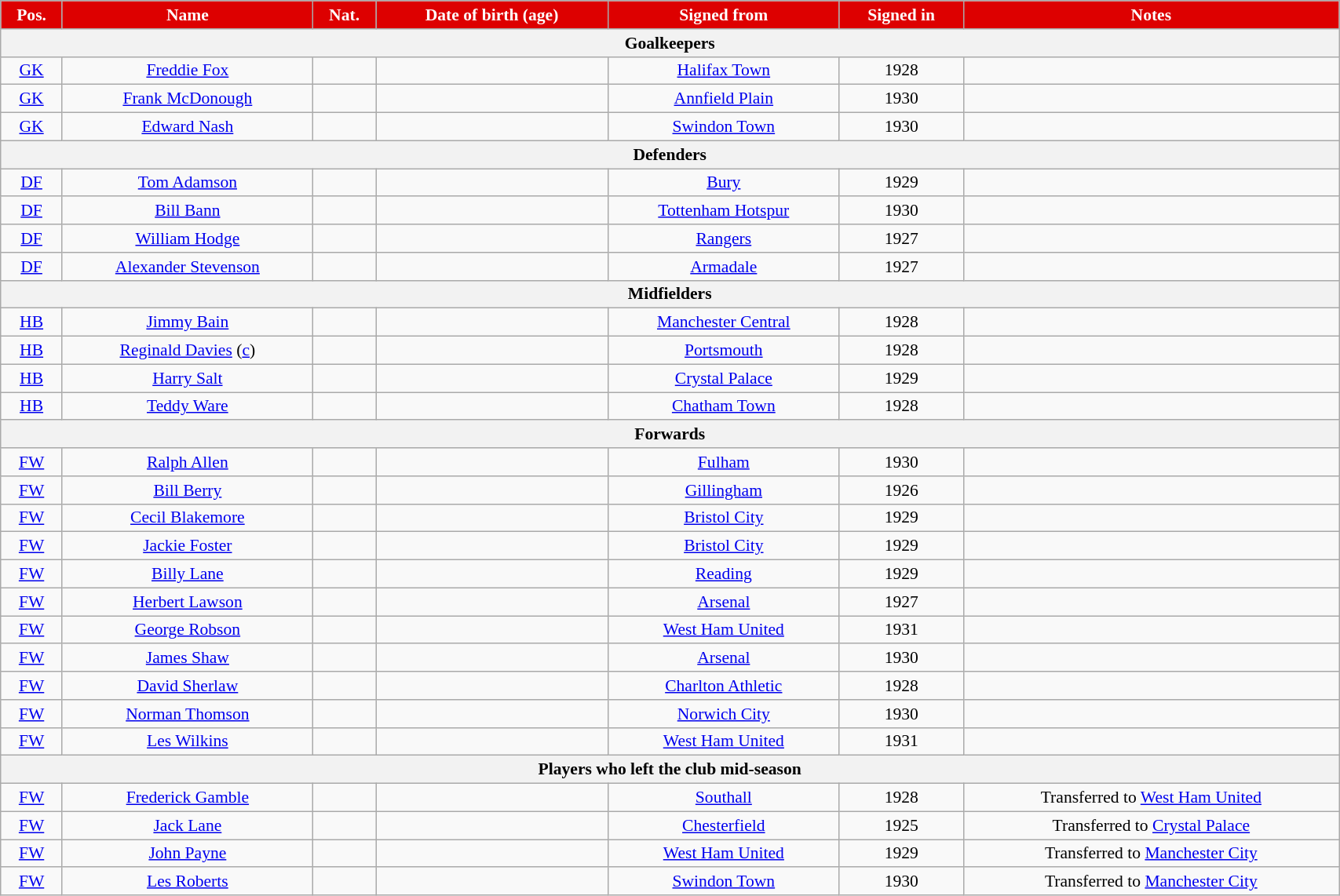<table class="wikitable"  style="text-align:center; font-size:90%; width:90%;">
<tr>
<th style="background:#d00; color:white; text-align:center;">Pos.</th>
<th style="background:#d00; color:white; text-align:center;">Name</th>
<th style="background:#d00; color:white; text-align:center;">Nat.</th>
<th style="background:#d00; color:white; text-align:center;">Date of birth (age)</th>
<th style="background:#d00; color:white; text-align:center;">Signed from</th>
<th style="background:#d00; color:white; text-align:center;">Signed in</th>
<th style="background:#d00; color:white; text-align:center;">Notes</th>
</tr>
<tr>
<th colspan="7">Goalkeepers</th>
</tr>
<tr>
<td><a href='#'>GK</a></td>
<td><a href='#'>Freddie Fox</a></td>
<td></td>
<td></td>
<td><a href='#'>Halifax Town</a></td>
<td>1928</td>
<td></td>
</tr>
<tr>
<td><a href='#'>GK</a></td>
<td><a href='#'>Frank McDonough</a></td>
<td></td>
<td></td>
<td><a href='#'>Annfield Plain</a></td>
<td>1930</td>
<td></td>
</tr>
<tr>
<td><a href='#'>GK</a></td>
<td><a href='#'>Edward Nash</a></td>
<td></td>
<td></td>
<td><a href='#'>Swindon Town</a></td>
<td>1930</td>
<td></td>
</tr>
<tr>
<th colspan="7">Defenders</th>
</tr>
<tr>
<td><a href='#'>DF</a></td>
<td><a href='#'>Tom Adamson</a></td>
<td></td>
<td></td>
<td><a href='#'>Bury</a></td>
<td>1929</td>
<td></td>
</tr>
<tr>
<td><a href='#'>DF</a></td>
<td><a href='#'>Bill Bann</a></td>
<td></td>
<td></td>
<td><a href='#'>Tottenham Hotspur</a></td>
<td>1930</td>
<td></td>
</tr>
<tr>
<td><a href='#'>DF</a></td>
<td><a href='#'>William Hodge</a></td>
<td></td>
<td></td>
<td><a href='#'>Rangers</a></td>
<td>1927</td>
<td></td>
</tr>
<tr>
<td><a href='#'>DF</a></td>
<td><a href='#'>Alexander Stevenson</a></td>
<td></td>
<td></td>
<td><a href='#'>Armadale</a></td>
<td>1927</td>
<td></td>
</tr>
<tr>
<th colspan="7">Midfielders</th>
</tr>
<tr>
<td><a href='#'>HB</a></td>
<td><a href='#'>Jimmy Bain</a></td>
<td></td>
<td></td>
<td><a href='#'>Manchester Central</a></td>
<td>1928</td>
<td></td>
</tr>
<tr>
<td><a href='#'>HB</a></td>
<td><a href='#'>Reginald Davies</a> (<a href='#'>c</a>)</td>
<td></td>
<td></td>
<td><a href='#'>Portsmouth</a></td>
<td>1928</td>
<td></td>
</tr>
<tr>
<td><a href='#'>HB</a></td>
<td><a href='#'>Harry Salt</a></td>
<td></td>
<td></td>
<td><a href='#'>Crystal Palace</a></td>
<td>1929</td>
<td></td>
</tr>
<tr>
<td><a href='#'>HB</a></td>
<td><a href='#'>Teddy Ware</a></td>
<td></td>
<td></td>
<td><a href='#'>Chatham Town</a></td>
<td>1928</td>
<td></td>
</tr>
<tr>
<th colspan="7">Forwards</th>
</tr>
<tr>
<td><a href='#'>FW</a></td>
<td><a href='#'>Ralph Allen</a></td>
<td></td>
<td></td>
<td><a href='#'>Fulham</a></td>
<td>1930</td>
<td></td>
</tr>
<tr>
<td><a href='#'>FW</a></td>
<td><a href='#'>Bill Berry</a></td>
<td></td>
<td></td>
<td><a href='#'>Gillingham</a></td>
<td>1926</td>
<td></td>
</tr>
<tr>
<td><a href='#'>FW</a></td>
<td><a href='#'>Cecil Blakemore</a></td>
<td></td>
<td></td>
<td><a href='#'>Bristol City</a></td>
<td>1929</td>
<td></td>
</tr>
<tr>
<td><a href='#'>FW</a></td>
<td><a href='#'>Jackie Foster</a></td>
<td></td>
<td></td>
<td><a href='#'>Bristol City</a></td>
<td>1929</td>
<td></td>
</tr>
<tr>
<td><a href='#'>FW</a></td>
<td><a href='#'>Billy Lane</a></td>
<td></td>
<td></td>
<td><a href='#'>Reading</a></td>
<td>1929</td>
<td></td>
</tr>
<tr>
<td><a href='#'>FW</a></td>
<td><a href='#'>Herbert Lawson</a></td>
<td></td>
<td></td>
<td><a href='#'>Arsenal</a></td>
<td>1927</td>
<td></td>
</tr>
<tr>
<td><a href='#'>FW</a></td>
<td><a href='#'>George Robson</a></td>
<td></td>
<td></td>
<td><a href='#'>West Ham United</a></td>
<td>1931</td>
<td></td>
</tr>
<tr>
<td><a href='#'>FW</a></td>
<td><a href='#'>James Shaw</a></td>
<td></td>
<td></td>
<td><a href='#'>Arsenal</a></td>
<td>1930</td>
<td></td>
</tr>
<tr>
<td><a href='#'>FW</a></td>
<td><a href='#'>David Sherlaw</a></td>
<td></td>
<td></td>
<td><a href='#'>Charlton Athletic</a></td>
<td>1928</td>
<td></td>
</tr>
<tr>
<td><a href='#'>FW</a></td>
<td><a href='#'>Norman Thomson</a></td>
<td></td>
<td></td>
<td><a href='#'>Norwich City</a></td>
<td>1930</td>
<td></td>
</tr>
<tr>
<td><a href='#'>FW</a></td>
<td><a href='#'>Les Wilkins</a></td>
<td></td>
<td></td>
<td><a href='#'>West Ham United</a></td>
<td>1931</td>
<td></td>
</tr>
<tr>
<th colspan="7">Players who left the club mid-season</th>
</tr>
<tr>
<td><a href='#'>FW</a></td>
<td><a href='#'>Frederick Gamble</a></td>
<td></td>
<td></td>
<td><a href='#'>Southall</a></td>
<td>1928</td>
<td>Transferred to <a href='#'>West Ham United</a></td>
</tr>
<tr>
<td><a href='#'>FW</a></td>
<td><a href='#'>Jack Lane</a></td>
<td></td>
<td></td>
<td><a href='#'>Chesterfield</a></td>
<td>1925</td>
<td>Transferred to <a href='#'>Crystal Palace</a></td>
</tr>
<tr>
<td><a href='#'>FW</a></td>
<td><a href='#'>John Payne</a></td>
<td></td>
<td></td>
<td><a href='#'>West Ham United</a></td>
<td>1929</td>
<td>Transferred to <a href='#'>Manchester City</a></td>
</tr>
<tr>
<td><a href='#'>FW</a></td>
<td><a href='#'>Les Roberts</a></td>
<td></td>
<td></td>
<td><a href='#'>Swindon Town</a></td>
<td>1930</td>
<td>Transferred to <a href='#'>Manchester City</a></td>
</tr>
</table>
